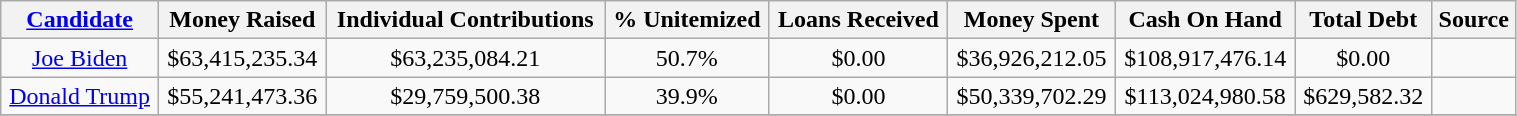<table class="sortable wikitable" style="text-align:center; width:80%;">
<tr>
<th><a href='#'>Candidate</a></th>
<th>Money Raised</th>
<th>Individual Contributions</th>
<th>% Unitemized</th>
<th>Loans Received</th>
<th>Money Spent</th>
<th>Cash On Hand</th>
<th>Total Debt</th>
<th>Source</th>
</tr>
<tr>
<td><a href='#'>Joe Biden</a></td>
<td>$63,415,235.34</td>
<td>$63,235,084.21</td>
<td>50.7%</td>
<td>$0.00</td>
<td>$36,926,212.05</td>
<td>$108,917,476.14</td>
<td>$0.00</td>
<td></td>
</tr>
<tr>
<td><a href='#'>Donald Trump</a></td>
<td>$55,241,473.36</td>
<td>$29,759,500.38</td>
<td>39.9%</td>
<td>$0.00</td>
<td>$50,339,702.29</td>
<td>$113,024,980.58</td>
<td>$629,582.32</td>
<td></td>
</tr>
<tr>
</tr>
</table>
